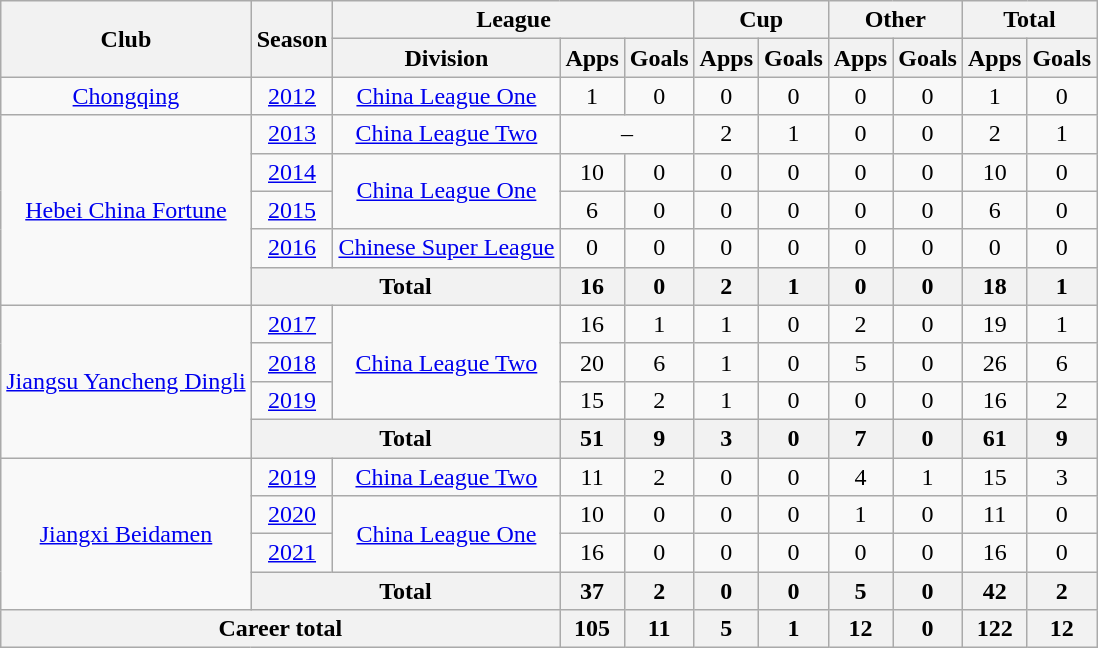<table class="wikitable" style="text-align: center">
<tr>
<th rowspan="2">Club</th>
<th rowspan="2">Season</th>
<th colspan="3">League</th>
<th colspan="2">Cup</th>
<th colspan="2">Other</th>
<th colspan="2">Total</th>
</tr>
<tr>
<th>Division</th>
<th>Apps</th>
<th>Goals</th>
<th>Apps</th>
<th>Goals</th>
<th>Apps</th>
<th>Goals</th>
<th>Apps</th>
<th>Goals</th>
</tr>
<tr>
<td><a href='#'>Chongqing</a></td>
<td><a href='#'>2012</a></td>
<td><a href='#'>China League One</a></td>
<td>1</td>
<td>0</td>
<td>0</td>
<td>0</td>
<td>0</td>
<td>0</td>
<td>1</td>
<td>0</td>
</tr>
<tr>
<td rowspan="5"><a href='#'>Hebei China Fortune</a></td>
<td><a href='#'>2013</a></td>
<td><a href='#'>China League Two</a></td>
<td colspan="2">–</td>
<td>2</td>
<td>1</td>
<td>0</td>
<td>0</td>
<td>2</td>
<td>1</td>
</tr>
<tr>
<td><a href='#'>2014</a></td>
<td rowspan="2"><a href='#'>China League One</a></td>
<td>10</td>
<td>0</td>
<td>0</td>
<td>0</td>
<td>0</td>
<td>0</td>
<td>10</td>
<td>0</td>
</tr>
<tr>
<td><a href='#'>2015</a></td>
<td>6</td>
<td>0</td>
<td>0</td>
<td>0</td>
<td>0</td>
<td>0</td>
<td>6</td>
<td>0</td>
</tr>
<tr>
<td><a href='#'>2016</a></td>
<td><a href='#'>Chinese Super League</a></td>
<td>0</td>
<td>0</td>
<td>0</td>
<td>0</td>
<td>0</td>
<td>0</td>
<td>0</td>
<td>0</td>
</tr>
<tr>
<th colspan=2>Total</th>
<th>16</th>
<th>0</th>
<th>2</th>
<th>1</th>
<th>0</th>
<th>0</th>
<th>18</th>
<th>1</th>
</tr>
<tr>
<td rowspan="4"><a href='#'>Jiangsu Yancheng Dingli</a></td>
<td><a href='#'>2017</a></td>
<td rowspan="3"><a href='#'>China League Two</a></td>
<td>16</td>
<td>1</td>
<td>1</td>
<td>0</td>
<td>2</td>
<td>0</td>
<td>19</td>
<td>1</td>
</tr>
<tr>
<td><a href='#'>2018</a></td>
<td>20</td>
<td>6</td>
<td>1</td>
<td>0</td>
<td>5</td>
<td>0</td>
<td>26</td>
<td>6</td>
</tr>
<tr>
<td><a href='#'>2019</a></td>
<td>15</td>
<td>2</td>
<td>1</td>
<td>0</td>
<td>0</td>
<td>0</td>
<td>16</td>
<td>2</td>
</tr>
<tr>
<th colspan=2>Total</th>
<th>51</th>
<th>9</th>
<th>3</th>
<th>0</th>
<th>7</th>
<th>0</th>
<th>61</th>
<th>9</th>
</tr>
<tr>
<td rowspan="4"><a href='#'>Jiangxi Beidamen</a></td>
<td><a href='#'>2019</a></td>
<td><a href='#'>China League Two</a></td>
<td>11</td>
<td>2</td>
<td>0</td>
<td>0</td>
<td>4</td>
<td>1</td>
<td>15</td>
<td>3</td>
</tr>
<tr>
<td><a href='#'>2020</a></td>
<td rowspan="2"><a href='#'>China League One</a></td>
<td>10</td>
<td>0</td>
<td>0</td>
<td>0</td>
<td>1</td>
<td>0</td>
<td>11</td>
<td>0</td>
</tr>
<tr>
<td><a href='#'>2021</a></td>
<td>16</td>
<td>0</td>
<td>0</td>
<td>0</td>
<td>0</td>
<td>0</td>
<td>16</td>
<td>0</td>
</tr>
<tr>
<th colspan=2>Total</th>
<th>37</th>
<th>2</th>
<th>0</th>
<th>0</th>
<th>5</th>
<th>0</th>
<th>42</th>
<th>2</th>
</tr>
<tr>
<th colspan=3>Career total</th>
<th>105</th>
<th>11</th>
<th>5</th>
<th>1</th>
<th>12</th>
<th>0</th>
<th>122</th>
<th>12</th>
</tr>
</table>
